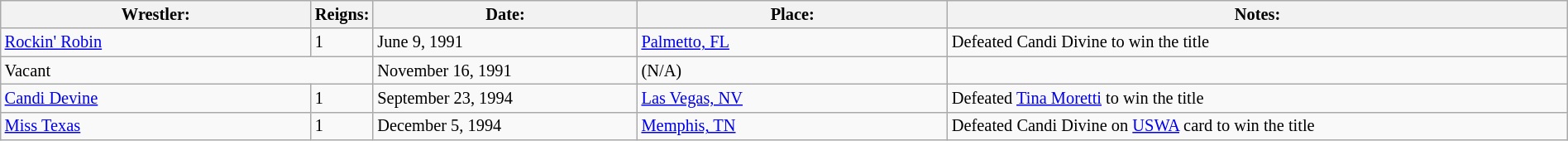<table class="sortable wikitable" style="font-size:85%; text-align:left; width:100%;">
<tr>
<th width=20%>Wrestler:</th>
<th width=3%>Reigns:</th>
<th width=17%>Date:</th>
<th width=20%>Place:</th>
<th width=40%>Notes:</th>
</tr>
<tr>
<td><a href='#'>Rockin' Robin</a></td>
<td>1</td>
<td>June 9, 1991</td>
<td><a href='#'>Palmetto, FL</a></td>
<td>Defeated Candi Divine to win the title</td>
</tr>
<tr>
<td colspan=2>Vacant</td>
<td>November 16, 1991</td>
<td>(N/A)</td>
<td></td>
</tr>
<tr>
<td><a href='#'>Candi Devine</a></td>
<td>1</td>
<td>September 23, 1994</td>
<td><a href='#'>Las Vegas, NV</a></td>
<td>Defeated <a href='#'>Tina Moretti</a> to win the title</td>
</tr>
<tr>
<td><a href='#'>Miss Texas</a></td>
<td>1</td>
<td>December 5, 1994</td>
<td><a href='#'>Memphis, TN</a></td>
<td>Defeated Candi Divine on <a href='#'>USWA</a> card to win the title</td>
</tr>
</table>
